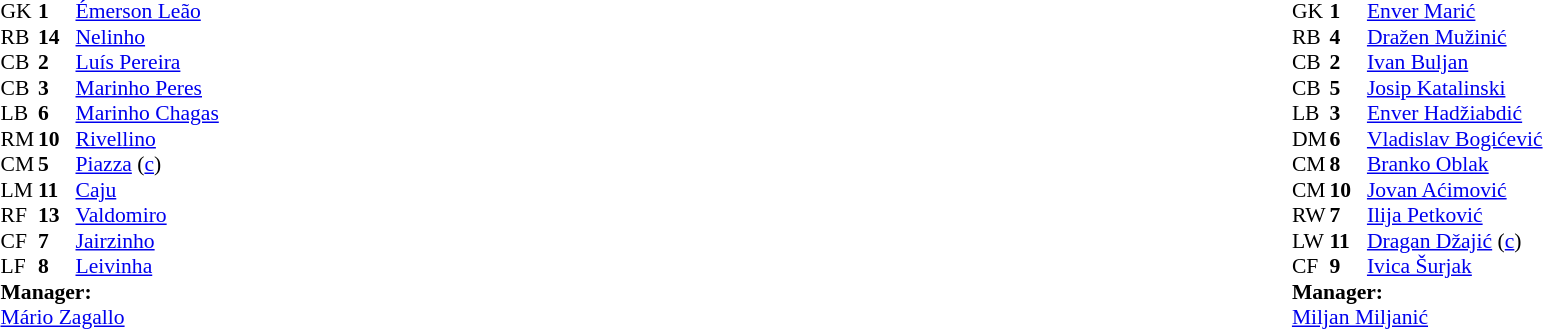<table width="100%">
<tr>
<td valign="top" width="50%"><br><table style="font-size: 90%" cellspacing="0" cellpadding="0">
<tr>
<th width="25"></th>
<th width="25"></th>
</tr>
<tr>
<td>GK</td>
<td><strong>1</strong></td>
<td><a href='#'>Émerson Leão</a></td>
</tr>
<tr>
<td>RB</td>
<td><strong>14</strong></td>
<td><a href='#'>Nelinho</a></td>
</tr>
<tr>
<td>CB</td>
<td><strong>2</strong></td>
<td><a href='#'>Luís Pereira</a></td>
</tr>
<tr>
<td>CB</td>
<td><strong>3</strong></td>
<td><a href='#'>Marinho Peres</a></td>
</tr>
<tr>
<td>LB</td>
<td><strong>6</strong></td>
<td><a href='#'>Marinho Chagas</a></td>
</tr>
<tr>
<td>RM</td>
<td><strong>10</strong></td>
<td><a href='#'>Rivellino</a></td>
</tr>
<tr>
<td>CM</td>
<td><strong>5</strong></td>
<td><a href='#'>Piazza</a> (<a href='#'>c</a>)</td>
</tr>
<tr>
<td>LM</td>
<td><strong>11</strong></td>
<td><a href='#'>Caju</a></td>
</tr>
<tr>
<td>RF</td>
<td><strong>13</strong></td>
<td><a href='#'>Valdomiro</a></td>
</tr>
<tr>
<td>CF</td>
<td><strong>7</strong></td>
<td><a href='#'>Jairzinho</a></td>
</tr>
<tr>
<td>LF</td>
<td><strong>8</strong></td>
<td><a href='#'>Leivinha</a></td>
</tr>
<tr>
<td colspan="3"><strong>Manager:</strong></td>
</tr>
<tr>
<td colspan="3"><a href='#'>Mário Zagallo</a></td>
</tr>
</table>
</td>
<td valign="top" width="50%"><br><table style="font-size: 90%" cellspacing="0" cellpadding="0" align=center>
<tr>
<th width="25"></th>
<th width="25"></th>
</tr>
<tr>
<td>GK</td>
<td><strong>1</strong></td>
<td><a href='#'>Enver Marić</a></td>
</tr>
<tr>
<td>RB</td>
<td><strong>4</strong></td>
<td><a href='#'>Dražen Mužinić</a></td>
</tr>
<tr>
<td>CB</td>
<td><strong>2</strong></td>
<td><a href='#'>Ivan Buljan</a></td>
</tr>
<tr>
<td>CB</td>
<td><strong>5</strong></td>
<td><a href='#'>Josip Katalinski</a></td>
</tr>
<tr>
<td>LB</td>
<td><strong>3</strong></td>
<td><a href='#'>Enver Hadžiabdić</a></td>
</tr>
<tr>
<td>DM</td>
<td><strong>6</strong></td>
<td><a href='#'>Vladislav Bogićević</a></td>
</tr>
<tr>
<td>CM</td>
<td><strong>8</strong></td>
<td><a href='#'>Branko Oblak</a></td>
<td></td>
</tr>
<tr>
<td>CM</td>
<td><strong>10</strong></td>
<td><a href='#'>Jovan Aćimović</a></td>
<td></td>
</tr>
<tr>
<td>RW</td>
<td><strong>7</strong></td>
<td><a href='#'>Ilija Petković</a></td>
</tr>
<tr>
<td>LW</td>
<td><strong>11</strong></td>
<td><a href='#'>Dragan Džajić</a> (<a href='#'>c</a>)</td>
</tr>
<tr>
<td>CF</td>
<td><strong>9</strong></td>
<td><a href='#'>Ivica Šurjak</a></td>
</tr>
<tr>
<td colspan="3"><strong>Manager:</strong></td>
</tr>
<tr>
<td colspan="3"><a href='#'>Miljan Miljanić</a></td>
</tr>
</table>
</td>
</tr>
</table>
